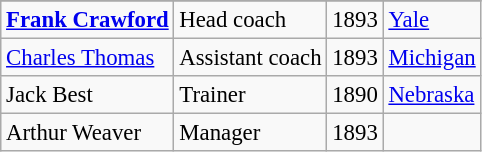<table class="wikitable" style="font-size: 95%">
<tr>
</tr>
<tr>
<td><strong><a href='#'>Frank Crawford</a></strong></td>
<td>Head coach</td>
<td>1893</td>
<td><a href='#'>Yale</a></td>
</tr>
<tr>
<td><a href='#'>Charles Thomas</a></td>
<td>Assistant coach</td>
<td>1893</td>
<td><a href='#'>Michigan</a></td>
</tr>
<tr>
<td>Jack Best</td>
<td>Trainer</td>
<td>1890</td>
<td><a href='#'>Nebraska</a></td>
</tr>
<tr>
<td>Arthur Weaver</td>
<td>Manager</td>
<td>1893</td>
<td></td>
</tr>
</table>
